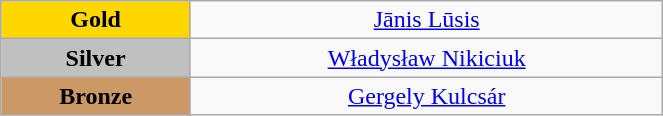<table class="wikitable" style="text-align:center; " width="35%">
<tr>
<td bgcolor="gold"><strong>Gold</strong></td>
<td><a href='#'>Jānis Lūsis</a><br>  <small><em></em></small></td>
</tr>
<tr>
<td bgcolor="silver"><strong>Silver</strong></td>
<td><a href='#'>Władysław Nikiciuk</a><br>  <small><em></em></small></td>
</tr>
<tr>
<td bgcolor="CC9966"><strong>Bronze</strong></td>
<td><a href='#'>Gergely Kulcsár</a><br>  <small><em></em></small></td>
</tr>
</table>
